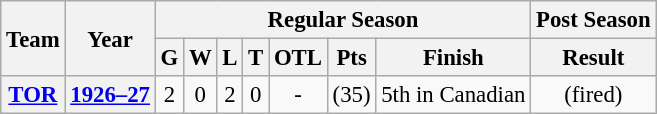<table class="wikitable" style="font-size: 95%; text-align:center;">
<tr>
<th rowspan="2">Team</th>
<th rowspan="2">Year</th>
<th colspan="7">Regular Season</th>
<th colspan="1">Post Season</th>
</tr>
<tr>
<th>G</th>
<th>W</th>
<th>L</th>
<th>T</th>
<th>OTL</th>
<th>Pts</th>
<th>Finish</th>
<th>Result</th>
</tr>
<tr>
<th><a href='#'>TOR</a></th>
<th><a href='#'>1926–27</a></th>
<td>2</td>
<td>0</td>
<td>2</td>
<td>0</td>
<td>-</td>
<td>(35)</td>
<td>5th in Canadian</td>
<td>(fired)</td>
</tr>
</table>
